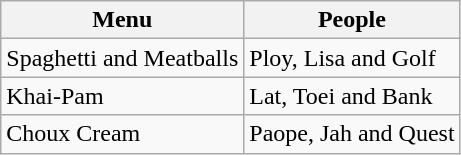<table class="wikitable">
<tr>
<th>Menu</th>
<th>People</th>
</tr>
<tr>
<td>Spaghetti and Meatballs</td>
<td>Ploy, Lisa and Golf</td>
</tr>
<tr>
<td>Khai-Pam</td>
<td>Lat, Toei and Bank</td>
</tr>
<tr>
<td>Choux Cream</td>
<td>Paope, Jah and Quest</td>
</tr>
</table>
